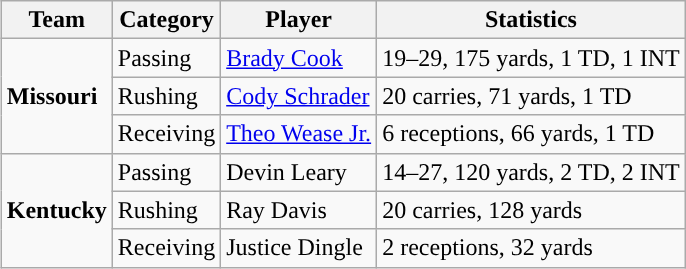<table class="wikitable" style="float: right;">
<tr>
<th>Team</th>
<th>Category</th>
<th>Player</th>
<th>Statistics</th>
</tr>
<tr>
<td rowspan=3><strong>Missouri</strong></td>
<td>Passing</td>
<td><a href='#'>Brady Cook</a></td>
<td>19–29, 175 yards, 1 TD, 1 INT</td>
</tr>
<tr>
<td>Rushing</td>
<td><a href='#'>Cody Schrader</a></td>
<td>20 carries, 71 yards, 1 TD</td>
</tr>
<tr>
<td>Receiving</td>
<td><a href='#'>Theo Wease Jr.</a></td>
<td>6 receptions, 66 yards, 1 TD</td>
</tr>
<tr>
<td rowspan=3><strong>Kentucky</strong></td>
<td>Passing</td>
<td>Devin Leary</td>
<td>14–27, 120 yards, 2 TD, 2 INT</td>
</tr>
<tr>
<td>Rushing</td>
<td>Ray Davis</td>
<td>20 carries, 128 yards</td>
</tr>
<tr>
<td>Receiving</td>
<td>Justice Dingle</td>
<td>2 receptions, 32 yards</td>
</tr>
</table>
